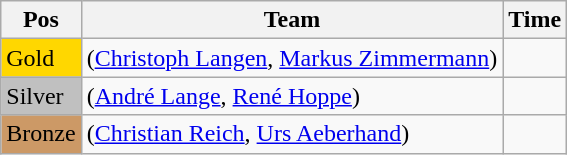<table class="wikitable">
<tr>
<th>Pos</th>
<th>Team</th>
<th>Time</th>
</tr>
<tr>
<td style="background:gold">Gold</td>
<td> (<a href='#'>Christoph Langen</a>, <a href='#'>Markus Zimmermann</a>)</td>
<td></td>
</tr>
<tr>
<td style="background:silver">Silver</td>
<td> (<a href='#'>André Lange</a>, <a href='#'>René Hoppe</a>)</td>
<td></td>
</tr>
<tr>
<td style="background:#cc9966">Bronze</td>
<td> (<a href='#'>Christian Reich</a>, <a href='#'>Urs Aeberhand</a>)</td>
<td></td>
</tr>
</table>
